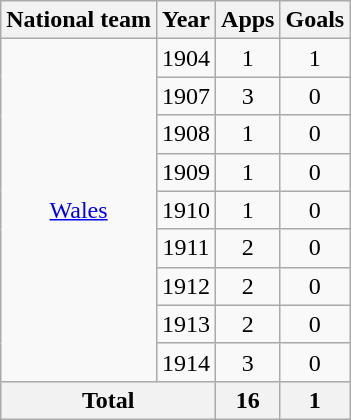<table class=wikitable style="text-align: center">
<tr>
<th>National team</th>
<th>Year</th>
<th>Apps</th>
<th>Goals</th>
</tr>
<tr>
<td rowspan=9><a href='#'>Wales</a></td>
<td>1904</td>
<td>1</td>
<td>1</td>
</tr>
<tr>
<td>1907</td>
<td>3</td>
<td>0</td>
</tr>
<tr>
<td>1908</td>
<td>1</td>
<td>0</td>
</tr>
<tr>
<td>1909</td>
<td>1</td>
<td>0</td>
</tr>
<tr>
<td>1910</td>
<td>1</td>
<td>0</td>
</tr>
<tr>
<td>1911</td>
<td>2</td>
<td>0</td>
</tr>
<tr>
<td>1912</td>
<td>2</td>
<td>0</td>
</tr>
<tr>
<td>1913</td>
<td>2</td>
<td>0</td>
</tr>
<tr>
<td>1914</td>
<td>3</td>
<td>0</td>
</tr>
<tr>
<th colspan=2>Total</th>
<th>16</th>
<th>1</th>
</tr>
</table>
